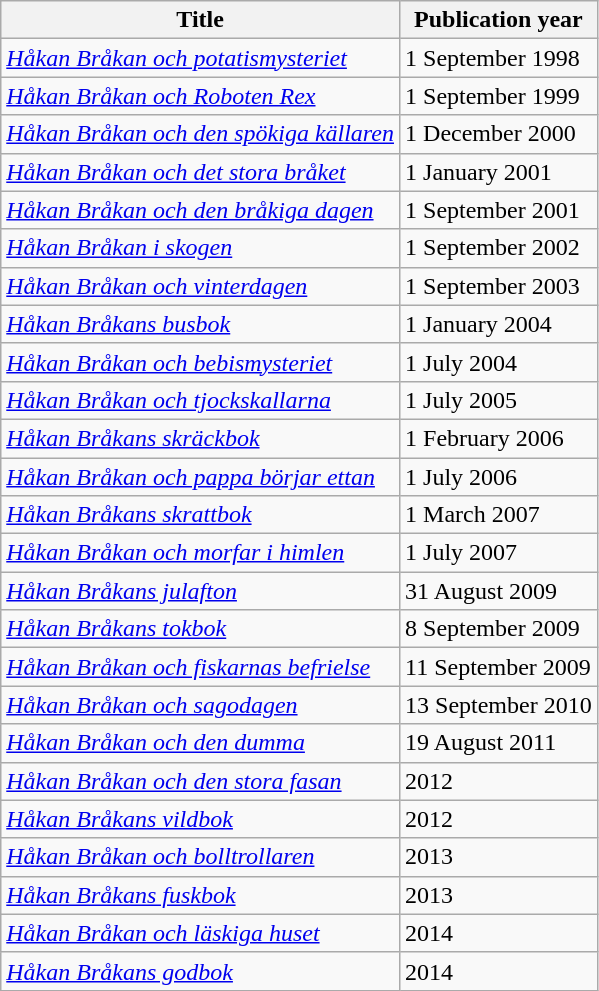<table class=wikitable>
<tr>
<th>Title</th>
<th>Publication year</th>
</tr>
<tr>
<td><em><a href='#'>Håkan Bråkan och potatismysteriet</a></em></td>
<td>1 September 1998</td>
</tr>
<tr>
<td><em><a href='#'>Håkan Bråkan och Roboten Rex</a></em></td>
<td>1 September  1999</td>
</tr>
<tr>
<td><em><a href='#'>Håkan Bråkan och den spökiga källaren</a></em></td>
<td>1 December 2000</td>
</tr>
<tr>
<td><em><a href='#'>Håkan Bråkan och det stora bråket</a></em></td>
<td>1 January 2001</td>
</tr>
<tr>
<td><em><a href='#'>Håkan Bråkan och den bråkiga dagen</a></em></td>
<td>1 September 2001</td>
</tr>
<tr>
<td><em><a href='#'>Håkan Bråkan i skogen</a></em></td>
<td>1 September 2002</td>
</tr>
<tr>
<td><em><a href='#'>Håkan Bråkan och vinterdagen</a></em></td>
<td>1 September 2003</td>
</tr>
<tr>
<td><em><a href='#'>Håkan Bråkans busbok</a></em></td>
<td>1 January 2004</td>
</tr>
<tr>
<td><em><a href='#'>Håkan Bråkan och bebismysteriet</a></em></td>
<td>1 July 2004</td>
</tr>
<tr>
<td><em><a href='#'>Håkan Bråkan och tjockskallarna</a></em></td>
<td>1 July 2005</td>
</tr>
<tr>
<td><em><a href='#'>Håkan Bråkans skräckbok</a></em></td>
<td>1 February 2006</td>
</tr>
<tr>
<td><em><a href='#'>Håkan Bråkan och pappa börjar ettan</a></em></td>
<td>1 July 2006</td>
</tr>
<tr>
<td><em><a href='#'>Håkan Bråkans skrattbok</a></em></td>
<td>1 March 2007</td>
</tr>
<tr>
<td><em><a href='#'>Håkan Bråkan och morfar i himlen</a></em></td>
<td>1 July 2007</td>
</tr>
<tr>
<td><em><a href='#'>Håkan Bråkans julafton</a></em></td>
<td>31 August 2009</td>
</tr>
<tr>
<td><em><a href='#'>Håkan Bråkans tokbok</a></em></td>
<td>8 September 2009</td>
</tr>
<tr>
<td><em><a href='#'>Håkan Bråkan och fiskarnas befrielse</a></em></td>
<td>11 September 2009</td>
</tr>
<tr>
<td><em><a href='#'>Håkan Bråkan och sagodagen</a></em></td>
<td>13 September 2010</td>
</tr>
<tr>
<td><em><a href='#'>Håkan Bråkan och den dumma</a></em></td>
<td>19 August 2011</td>
</tr>
<tr>
<td><em><a href='#'>Håkan Bråkan och den stora fasan</a></em></td>
<td>2012</td>
</tr>
<tr>
<td><em><a href='#'>Håkan Bråkans vildbok</a></em></td>
<td>2012</td>
</tr>
<tr>
<td><em><a href='#'>Håkan Bråkan och bolltrollaren</a></em></td>
<td>2013</td>
</tr>
<tr>
<td><em><a href='#'>Håkan Bråkans fuskbok</a></em></td>
<td>2013</td>
</tr>
<tr>
<td><em><a href='#'>Håkan Bråkan och läskiga huset</a></em></td>
<td>2014</td>
</tr>
<tr>
<td><em><a href='#'>Håkan Bråkans godbok</a></em></td>
<td>2014</td>
</tr>
</table>
